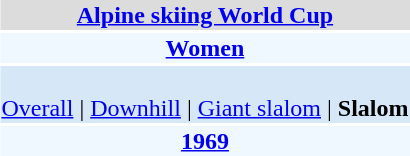<table align="right" class="toccolours" style="margin: 0 0 1em 1em;">
<tr>
<td colspan="2" align=center bgcolor=Gainsboro><strong><a href='#'>Alpine skiing World Cup</a></strong></td>
</tr>
<tr>
<td colspan="2" align=center bgcolor=AliceBlue><strong><a href='#'>Women</a></strong></td>
</tr>
<tr>
<td colspan="2" align=center bgcolor=D6E8F8><br><a href='#'>Overall</a> | 
<a href='#'>Downhill</a> | 
<a href='#'>Giant slalom</a> | 
<strong>Slalom</strong></td>
</tr>
<tr>
<td colspan="2" align=center bgcolor=AliceBlue><strong><a href='#'>1969</a></strong></td>
</tr>
</table>
